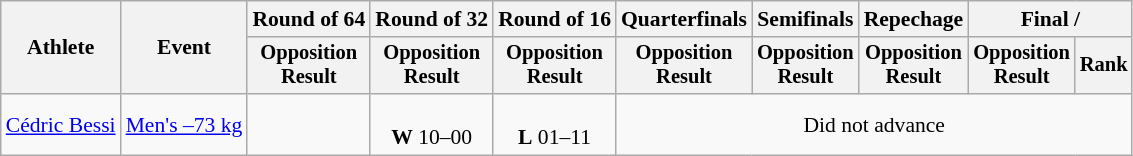<table class="wikitable" style="font-size:90%">
<tr>
<th rowspan="2">Athlete</th>
<th rowspan="2">Event</th>
<th>Round of 64</th>
<th>Round of 32</th>
<th>Round of 16</th>
<th>Quarterfinals</th>
<th>Semifinals</th>
<th>Repechage</th>
<th colspan=2>Final / </th>
</tr>
<tr style="font-size:95%">
<th>Opposition<br>Result</th>
<th>Opposition<br>Result</th>
<th>Opposition<br>Result</th>
<th>Opposition<br>Result</th>
<th>Opposition<br>Result</th>
<th>Opposition<br>Result</th>
<th>Opposition<br>Result</th>
<th>Rank</th>
</tr>
<tr align=center>
<td align=left><a href='#'>Cédric Bessi</a></td>
<td align=left><a href='#'>Men's –73 kg</a></td>
<td></td>
<td><br><strong>W</strong> 10–00</td>
<td><br><strong>L</strong> 01–11</td>
<td colspan="5">Did not advance</td>
</tr>
</table>
